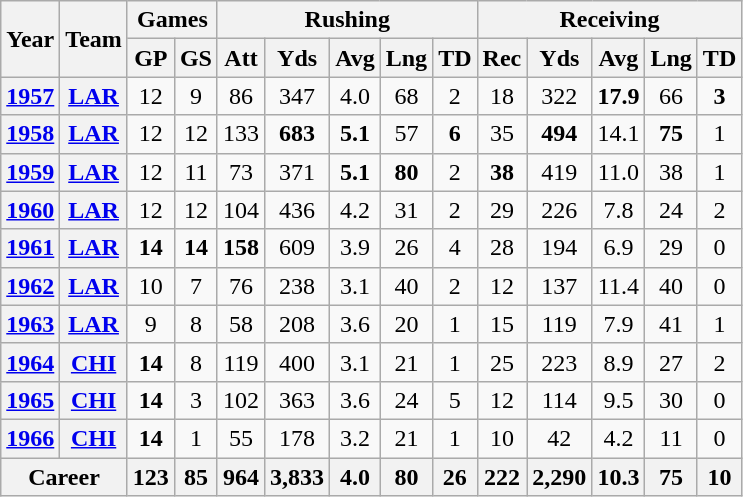<table class=wikitable style="text-align:center">
<tr>
<th rowspan="2">Year</th>
<th rowspan="2">Team</th>
<th colspan="2">Games</th>
<th colspan="5">Rushing</th>
<th colspan="5">Receiving</th>
</tr>
<tr>
<th>GP</th>
<th>GS</th>
<th>Att</th>
<th>Yds</th>
<th>Avg</th>
<th>Lng</th>
<th>TD</th>
<th>Rec</th>
<th>Yds</th>
<th>Avg</th>
<th>Lng</th>
<th>TD</th>
</tr>
<tr>
<th><a href='#'>1957</a></th>
<th><a href='#'>LAR</a></th>
<td>12</td>
<td>9</td>
<td>86</td>
<td>347</td>
<td>4.0</td>
<td>68</td>
<td>2</td>
<td>18</td>
<td>322</td>
<td><strong>17.9</strong></td>
<td>66</td>
<td><strong>3</strong></td>
</tr>
<tr>
<th><a href='#'>1958</a></th>
<th><a href='#'>LAR</a></th>
<td>12</td>
<td>12</td>
<td>133</td>
<td><strong>683</strong></td>
<td><strong>5.1</strong></td>
<td>57</td>
<td><strong>6</strong></td>
<td>35</td>
<td><strong>494</strong></td>
<td>14.1</td>
<td><strong>75</strong></td>
<td>1</td>
</tr>
<tr>
<th><a href='#'>1959</a></th>
<th><a href='#'>LAR</a></th>
<td>12</td>
<td>11</td>
<td>73</td>
<td>371</td>
<td><strong>5.1</strong></td>
<td><strong>80</strong></td>
<td>2</td>
<td><strong>38</strong></td>
<td>419</td>
<td>11.0</td>
<td>38</td>
<td>1</td>
</tr>
<tr>
<th><a href='#'>1960</a></th>
<th><a href='#'>LAR</a></th>
<td>12</td>
<td>12</td>
<td>104</td>
<td>436</td>
<td>4.2</td>
<td>31</td>
<td>2</td>
<td>29</td>
<td>226</td>
<td>7.8</td>
<td>24</td>
<td>2</td>
</tr>
<tr>
<th><a href='#'>1961</a></th>
<th><a href='#'>LAR</a></th>
<td><strong>14</strong></td>
<td><strong>14</strong></td>
<td><strong>158</strong></td>
<td>609</td>
<td>3.9</td>
<td>26</td>
<td>4</td>
<td>28</td>
<td>194</td>
<td>6.9</td>
<td>29</td>
<td>0</td>
</tr>
<tr>
<th><a href='#'>1962</a></th>
<th><a href='#'>LAR</a></th>
<td>10</td>
<td>7</td>
<td>76</td>
<td>238</td>
<td>3.1</td>
<td>40</td>
<td>2</td>
<td>12</td>
<td>137</td>
<td>11.4</td>
<td>40</td>
<td>0</td>
</tr>
<tr>
<th><a href='#'>1963</a></th>
<th><a href='#'>LAR</a></th>
<td>9</td>
<td>8</td>
<td>58</td>
<td>208</td>
<td>3.6</td>
<td>20</td>
<td>1</td>
<td>15</td>
<td>119</td>
<td>7.9</td>
<td>41</td>
<td>1</td>
</tr>
<tr>
<th><a href='#'>1964</a></th>
<th><a href='#'>CHI</a></th>
<td><strong>14</strong></td>
<td>8</td>
<td>119</td>
<td>400</td>
<td>3.1</td>
<td>21</td>
<td>1</td>
<td>25</td>
<td>223</td>
<td>8.9</td>
<td>27</td>
<td>2</td>
</tr>
<tr>
<th><a href='#'>1965</a></th>
<th><a href='#'>CHI</a></th>
<td><strong>14</strong></td>
<td>3</td>
<td>102</td>
<td>363</td>
<td>3.6</td>
<td>24</td>
<td>5</td>
<td>12</td>
<td>114</td>
<td>9.5</td>
<td>30</td>
<td>0</td>
</tr>
<tr>
<th><a href='#'>1966</a></th>
<th><a href='#'>CHI</a></th>
<td><strong>14</strong></td>
<td>1</td>
<td>55</td>
<td>178</td>
<td>3.2</td>
<td>21</td>
<td>1</td>
<td>10</td>
<td>42</td>
<td>4.2</td>
<td>11</td>
<td>0</td>
</tr>
<tr>
<th colspan="2">Career</th>
<th>123</th>
<th>85</th>
<th>964</th>
<th>3,833</th>
<th>4.0</th>
<th>80</th>
<th>26</th>
<th>222</th>
<th>2,290</th>
<th>10.3</th>
<th>75</th>
<th>10</th>
</tr>
</table>
